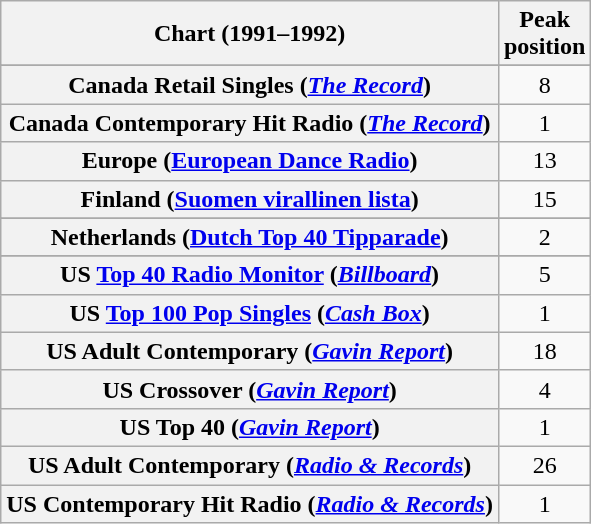<table class="wikitable sortable plainrowheaders" style="text-align:center">
<tr>
<th>Chart (1991–1992)</th>
<th>Peak<br>position</th>
</tr>
<tr>
</tr>
<tr>
</tr>
<tr>
</tr>
<tr>
</tr>
<tr>
<th scope="row">Canada Retail Singles (<em><a href='#'>The Record</a></em>)</th>
<td>8</td>
</tr>
<tr>
<th scope="row">Canada Contemporary Hit Radio (<em><a href='#'>The Record</a></em>)</th>
<td>1</td>
</tr>
<tr>
<th scope="row">Europe (<a href='#'>European Dance Radio</a>)</th>
<td>13</td>
</tr>
<tr>
<th scope="row">Finland (<a href='#'>Suomen virallinen lista</a>)</th>
<td>15</td>
</tr>
<tr>
</tr>
<tr>
<th scope="row">Netherlands (<a href='#'>Dutch Top 40 Tipparade</a>)</th>
<td>2</td>
</tr>
<tr>
</tr>
<tr>
</tr>
<tr>
</tr>
<tr>
</tr>
<tr>
</tr>
<tr>
</tr>
<tr>
<th scope="row">US <a href='#'>Top 40 Radio Monitor</a> (<em><a href='#'>Billboard</a></em>)</th>
<td>5</td>
</tr>
<tr>
<th scope="row">US <a href='#'>Top 100 Pop Singles</a> (<em><a href='#'>Cash Box</a></em>)</th>
<td>1</td>
</tr>
<tr>
<th scope="row">US Adult Contemporary (<em><a href='#'>Gavin Report</a></em>)</th>
<td>18</td>
</tr>
<tr>
<th scope="row">US Crossover (<em><a href='#'>Gavin Report</a></em>)</th>
<td>4</td>
</tr>
<tr>
<th scope="row">US Top 40 (<em><a href='#'>Gavin Report</a></em>)</th>
<td>1</td>
</tr>
<tr>
<th scope="row">US Adult Contemporary (<em><a href='#'>Radio & Records</a></em>)</th>
<td>26</td>
</tr>
<tr>
<th scope="row">US Contemporary Hit Radio (<em><a href='#'>Radio & Records</a></em>)</th>
<td>1</td>
</tr>
</table>
